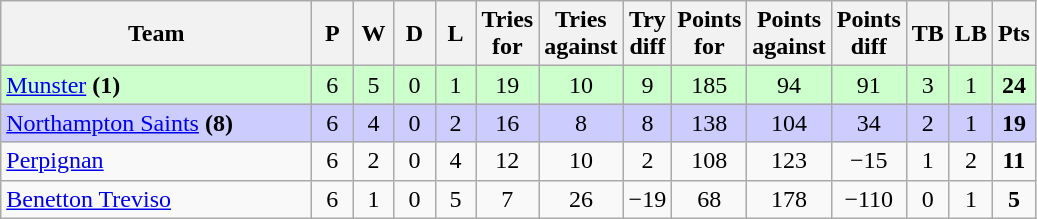<table class="wikitable" style="text-align: center;">
<tr>
<th width="200">Team</th>
<th width="20">P</th>
<th width="20">W</th>
<th width="20">D</th>
<th width="20">L</th>
<th width="20">Tries for</th>
<th width="20">Tries against</th>
<th width="20">Try diff</th>
<th width="20">Points for</th>
<th width="20">Points against</th>
<th width="25">Points diff</th>
<th width="20">TB</th>
<th width="20">LB</th>
<th width="20">Pts</th>
</tr>
<tr bgcolor=#ccffcc>
<td align=left> <a href='#'>Munster</a> <strong>(1)</strong></td>
<td>6</td>
<td>5</td>
<td>0</td>
<td>1</td>
<td>19</td>
<td>10</td>
<td>9</td>
<td>185</td>
<td>94</td>
<td>91</td>
<td>3</td>
<td>1</td>
<td><strong>24</strong></td>
</tr>
<tr bgcolor="#ccccff">
<td align=left> <a href='#'>Northampton Saints</a> <strong>(8)</strong></td>
<td>6</td>
<td>4</td>
<td>0</td>
<td>2</td>
<td>16</td>
<td>8</td>
<td>8</td>
<td>138</td>
<td>104</td>
<td>34</td>
<td>2</td>
<td>1</td>
<td><strong>19</strong></td>
</tr>
<tr>
<td align=left> <a href='#'>Perpignan</a></td>
<td>6</td>
<td>2</td>
<td>0</td>
<td>4</td>
<td>12</td>
<td>10</td>
<td>2</td>
<td>108</td>
<td>123</td>
<td>−15</td>
<td>1</td>
<td>2</td>
<td><strong>11</strong></td>
</tr>
<tr>
<td align=left> <a href='#'>Benetton Treviso</a></td>
<td>6</td>
<td>1</td>
<td>0</td>
<td>5</td>
<td>7</td>
<td>26</td>
<td>−19</td>
<td>68</td>
<td>178</td>
<td>−110</td>
<td>0</td>
<td>1</td>
<td><strong>5</strong></td>
</tr>
</table>
